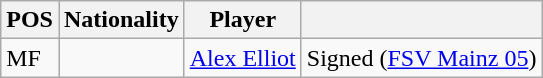<table class="wikitable">
<tr>
<th>POS</th>
<th>Nationality</th>
<th>Player</th>
<th></th>
</tr>
<tr>
<td>MF</td>
<td></td>
<td><a href='#'>Alex Elliot</a></td>
<td>Signed (<a href='#'>FSV Mainz 05</a>)</td>
</tr>
</table>
